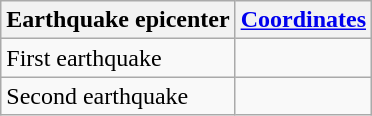<table class="wikitable">
<tr>
<th>Earthquake epicenter</th>
<th><a href='#'>Coordinates</a></th>
</tr>
<tr>
<td>First earthquake</td>
<td></td>
</tr>
<tr>
<td>Second earthquake</td>
<td></td>
</tr>
</table>
